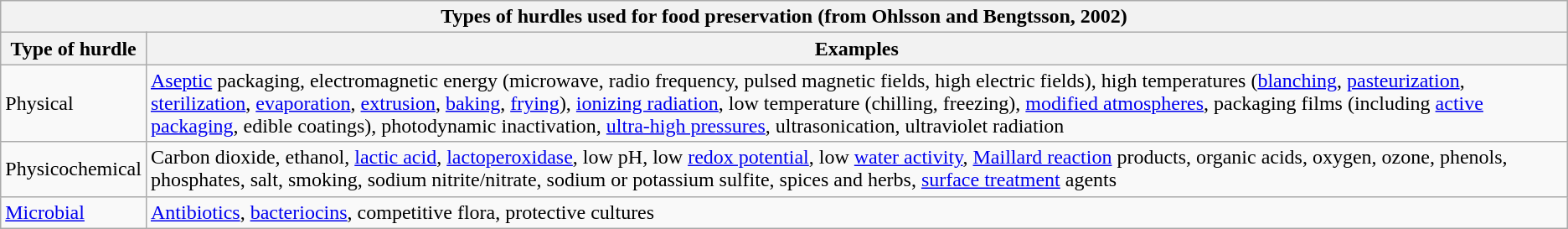<table class="wikitable">
<tr>
<th colspan="3"  style="text-align:center; width:560px;">Types of hurdles used for food preservation (from Ohlsson and Bengtsson, 2002)</th>
</tr>
<tr>
<th>Type of hurdle</th>
<th>Examples</th>
</tr>
<tr>
<td>Physical</td>
<td><a href='#'>Aseptic</a> packaging, electromagnetic energy (microwave, radio frequency, pulsed magnetic fields, high electric fields), high temperatures (<a href='#'>blanching</a>, <a href='#'>pasteurization</a>, <a href='#'>sterilization</a>, <a href='#'>evaporation</a>, <a href='#'>extrusion</a>, <a href='#'>baking</a>, <a href='#'>frying</a>), <a href='#'>ionizing radiation</a>, low temperature (chilling, freezing), <a href='#'>modified atmospheres</a>, packaging films (including <a href='#'>active packaging</a>, edible coatings), photodynamic inactivation, <a href='#'>ultra-high pressures</a>, ultrasonication, ultraviolet radiation</td>
</tr>
<tr>
<td>Physicochemical</td>
<td>Carbon dioxide, ethanol, <a href='#'>lactic acid</a>, <a href='#'>lactoperoxidase</a>, low pH, low <a href='#'>redox potential</a>, low <a href='#'>water activity</a>, <a href='#'>Maillard reaction</a> products, organic acids, oxygen, ozone, phenols, phosphates, salt, smoking, sodium nitrite/nitrate, sodium or potassium sulfite, spices and herbs, <a href='#'>surface treatment</a> agents</td>
</tr>
<tr>
<td><a href='#'>Microbial</a></td>
<td><a href='#'>Antibiotics</a>, <a href='#'>bacteriocins</a>, competitive flora, protective cultures</td>
</tr>
</table>
